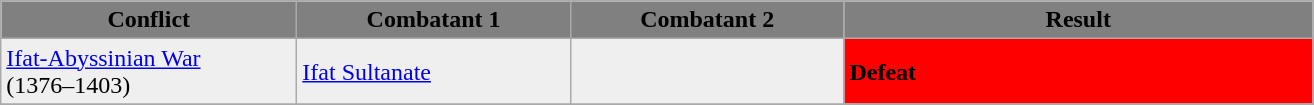<table class="wikitable">
<tr>
<th style="background:grey" width="190"><span>Conflict</span></th>
<th style="background:grey" width="175"><span>Combatant 1</span></th>
<th style="background:grey" width="175"><span>Combatant 2</span></th>
<th style="background:grey" width="305"><span>Result</span></th>
</tr>
<tr>
<td style="background:#efefef"><a href='#'>Ifat-Abyssinian War</a><br>(1376–1403)</td>
<td style="background:#efefef"> <a href='#'>Ifat Sultanate</a><br></td>
<td style="background:#efefef"><br></td>
<td style="background:Red"><strong>Defeat</strong></td>
</tr>
<tr>
</tr>
</table>
